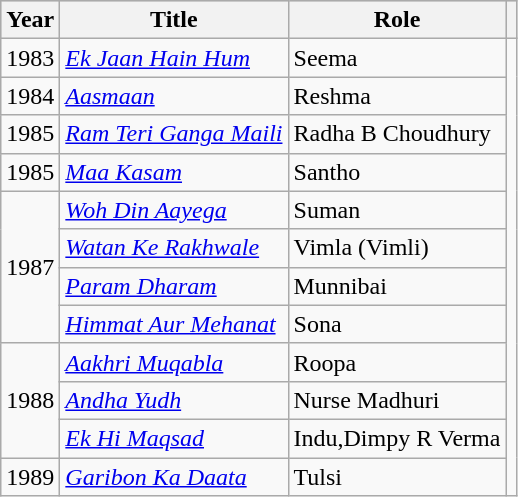<table class="wikitable">
<tr style="background:#cccccc; text-align:centr;">
<th>Year</th>
<th>Title</th>
<th>Role</th>
<th></th>
</tr>
<tr>
<td>1983</td>
<td><em><a href='#'>Ek Jaan Hain Hum</a></em></td>
<td>Seema</td>
</tr>
<tr>
<td>1984</td>
<td><em><a href='#'>Aasmaan</a></em></td>
<td>Reshma</td>
</tr>
<tr>
<td>1985</td>
<td><em><a href='#'>Ram Teri Ganga Maili</a></em></td>
<td>Radha B Choudhury</td>
</tr>
<tr>
<td>1985</td>
<td><em><a href='#'>Maa Kasam</a></em></td>
<td>Santho</td>
</tr>
<tr>
<td Rowspan="4">1987</td>
<td><em><a href='#'>Woh Din Aayega</a></em></td>
<td>Suman</td>
</tr>
<tr>
<td><em><a href='#'>Watan Ke Rakhwale</a></em></td>
<td>Vimla (Vimli)</td>
</tr>
<tr>
<td><em><a href='#'>Param Dharam</a></em></td>
<td>Munnibai</td>
</tr>
<tr>
<td><em><a href='#'>Himmat Aur Mehanat</a></em></td>
<td>Sona</td>
</tr>
<tr>
<td Rowspan="3">1988</td>
<td><em><a href='#'>Aakhri Muqabla</a></em></td>
<td>Roopa</td>
</tr>
<tr>
<td><em><a href='#'>Andha Yudh</a></em></td>
<td>Nurse Madhuri</td>
</tr>
<tr>
<td><em><a href='#'>Ek Hi Maqsad</a></em></td>
<td>Indu,Dimpy R Verma</td>
</tr>
<tr>
<td>1989</td>
<td><em><a href='#'>Garibon Ka Daata</a></em></td>
<td>Tulsi</td>
</tr>
</table>
